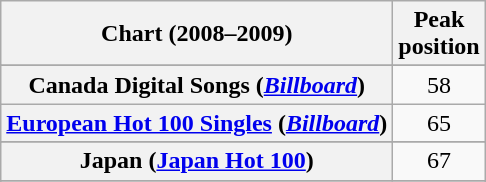<table class="wikitable sortable plainrowheaders" style="text-align:center">
<tr>
<th>Chart (2008–2009)</th>
<th>Peak<br>position</th>
</tr>
<tr>
</tr>
<tr>
</tr>
<tr>
</tr>
<tr>
</tr>
<tr>
<th scope="row">Canada Digital Songs (<em><a href='#'>Billboard</a></em>)</th>
<td>58</td>
</tr>
<tr>
<th scope="row"><a href='#'>European Hot 100 Singles</a> (<em><a href='#'>Billboard</a></em>)</th>
<td>65</td>
</tr>
<tr>
</tr>
<tr>
</tr>
<tr>
<th scope="row">Japan (<a href='#'>Japan Hot 100</a>)</th>
<td>67</td>
</tr>
<tr>
</tr>
<tr>
</tr>
<tr>
</tr>
<tr>
</tr>
<tr>
</tr>
<tr>
</tr>
<tr>
</tr>
<tr>
</tr>
<tr>
</tr>
</table>
